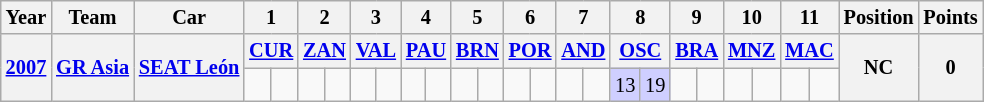<table class="wikitable" style="text-align:center; font-size:85%">
<tr>
<th>Year</th>
<th>Team</th>
<th>Car</th>
<th colspan=2>1</th>
<th colspan=2>2</th>
<th colspan=2>3</th>
<th colspan=2>4</th>
<th colspan=2>5</th>
<th colspan=2>6</th>
<th colspan=2>7</th>
<th colspan=2>8</th>
<th colspan=2>9</th>
<th colspan=2>10</th>
<th colspan=2>11</th>
<th>Position</th>
<th>Points</th>
</tr>
<tr>
<th rowspan=2><a href='#'>2007</a></th>
<th rowspan=2><a href='#'>GR Asia</a></th>
<th rowspan=2><a href='#'>SEAT León</a></th>
<th colspan=2><a href='#'>CUR</a></th>
<th colspan=2><a href='#'>ZAN</a></th>
<th colspan=2><a href='#'>VAL</a></th>
<th colspan=2><a href='#'>PAU</a></th>
<th colspan=2><a href='#'>BRN</a></th>
<th colspan=2><a href='#'>POR</a></th>
<th colspan=2><a href='#'>AND</a></th>
<th colspan=2><a href='#'>OSC</a></th>
<th colspan=2><a href='#'>BRA</a></th>
<th colspan=2><a href='#'>MNZ</a></th>
<th colspan=2><a href='#'>MAC</a></th>
<th rowspan=2>NC</th>
<th rowspan=2>0</th>
</tr>
<tr>
<td></td>
<td></td>
<td></td>
<td></td>
<td></td>
<td></td>
<td></td>
<td></td>
<td></td>
<td></td>
<td></td>
<td></td>
<td></td>
<td></td>
<td style="background:#cfcfff;">13</td>
<td style="background:#cfcfff;">19</td>
<td></td>
<td></td>
<td></td>
<td></td>
<td></td>
<td></td>
</tr>
</table>
